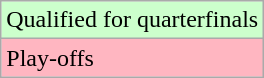<table class=wikitable>
<tr>
<td bgcolor=ccffcc>Qualified for quarterfinals</td>
</tr>
<tr>
<td bgcolor=ffb6c1>Play-offs</td>
</tr>
</table>
